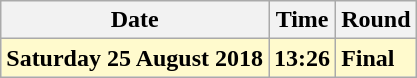<table class="wikitable">
<tr>
<th>Date</th>
<th>Time</th>
<th>Round</th>
</tr>
<tr>
<td style=background:lemonchiffon><strong>Saturday 25 August 2018</strong></td>
<td style=background:lemonchiffon><strong>13:26</strong></td>
<td style=background:lemonchiffon><strong>Final</strong></td>
</tr>
</table>
